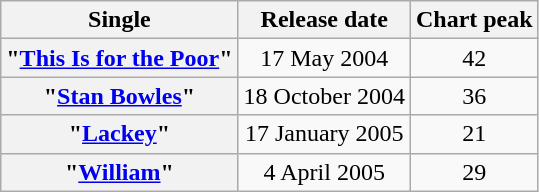<table class="wikitable plainrowheaders">
<tr>
<th>Single</th>
<th>Release date</th>
<th>Chart peak</th>
</tr>
<tr>
<th scope="row">"<a href='#'>This Is for the Poor</a>"</th>
<td align=center>17 May 2004</td>
<td align=center>42</td>
</tr>
<tr>
<th scope="row">"<a href='#'>Stan Bowles</a>"</th>
<td align=center>18 October 2004</td>
<td align=center>36</td>
</tr>
<tr>
<th scope="row">"<a href='#'>Lackey</a>"</th>
<td align=center>17 January 2005</td>
<td align=center>21</td>
</tr>
<tr>
<th scope="row">"<a href='#'>William</a>"</th>
<td align=center>4 April 2005</td>
<td align=center>29</td>
</tr>
</table>
